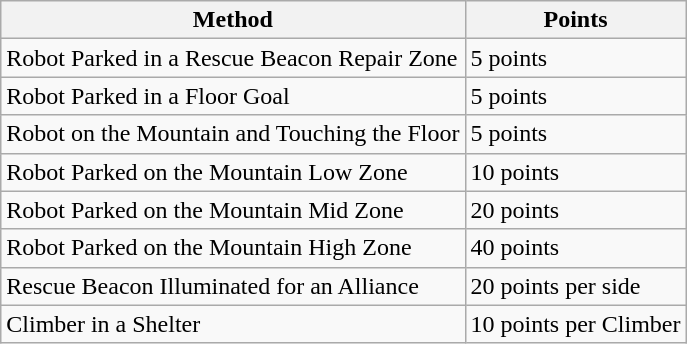<table class="wikitable">
<tr>
<th>Method</th>
<th>Points</th>
</tr>
<tr>
<td>Robot Parked in a Rescue Beacon Repair Zone</td>
<td>5 points</td>
</tr>
<tr>
<td>Robot Parked in a Floor Goal</td>
<td>5 points</td>
</tr>
<tr>
<td>Robot on the Mountain and Touching the Floor</td>
<td>5 points</td>
</tr>
<tr>
<td>Robot Parked on the Mountain Low Zone</td>
<td>10 points</td>
</tr>
<tr>
<td>Robot Parked on the Mountain Mid Zone</td>
<td>20 points</td>
</tr>
<tr>
<td>Robot Parked on the Mountain High Zone</td>
<td>40 points</td>
</tr>
<tr>
<td>Rescue Beacon Illuminated for an Alliance</td>
<td>20 points per side</td>
</tr>
<tr>
<td>Climber in a Shelter</td>
<td>10 points per Climber</td>
</tr>
</table>
